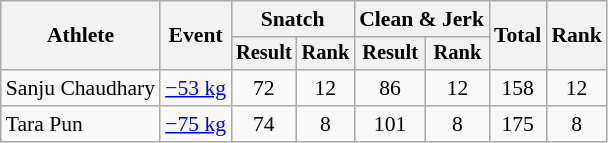<table class=wikitable style=font-size:90%;text-align:center>
<tr>
<th rowspan="2">Athlete</th>
<th rowspan="2">Event</th>
<th colspan="2">Snatch</th>
<th colspan="2">Clean & Jerk</th>
<th rowspan="2">Total</th>
<th rowspan="2">Rank</th>
</tr>
<tr style="font-size:95%">
<th>Result</th>
<th>Rank</th>
<th>Result</th>
<th>Rank</th>
</tr>
<tr>
<td align=left>Sanju Chaudhary</td>
<td align=left><a href='#'>−53 kg</a></td>
<td>72</td>
<td>12</td>
<td>86</td>
<td>12</td>
<td>158</td>
<td>12</td>
</tr>
<tr>
<td align=left>Tara Pun</td>
<td align=left><a href='#'>−75 kg</a></td>
<td>74</td>
<td>8</td>
<td>101</td>
<td>8</td>
<td>175</td>
<td>8</td>
</tr>
</table>
